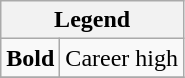<table class="wikitable">
<tr>
<th colspan="3">Legend</th>
</tr>
<tr>
<td><strong>Bold</strong></td>
<td>Career high</td>
</tr>
<tr>
</tr>
</table>
